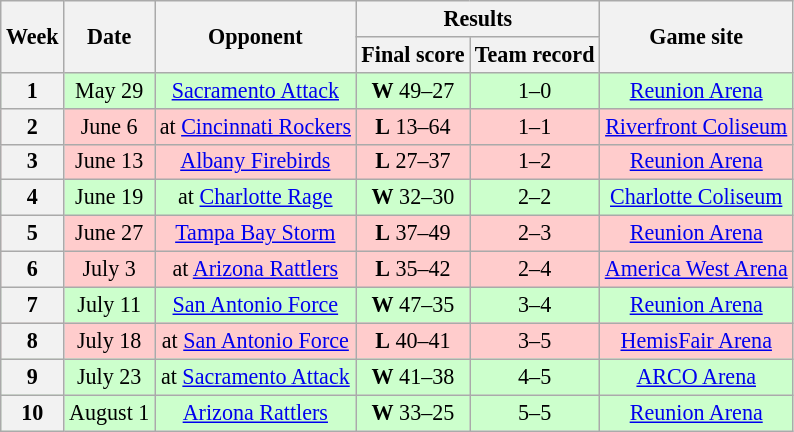<table class="wikitable" style="font-size: 92%;" "align=center">
<tr>
<th rowspan="2">Week</th>
<th rowspan="2">Date</th>
<th rowspan="2">Opponent</th>
<th colspan="2">Results</th>
<th rowspan="2">Game site</th>
</tr>
<tr>
<th>Final score</th>
<th>Team record</th>
</tr>
<tr style="background:#cfc">
<th>1</th>
<td style="text-align:center;">May 29</td>
<td style="text-align:center;"><a href='#'>Sacramento Attack</a></td>
<td style="text-align:center;"><strong>W</strong> 49–27</td>
<td style="text-align:center;">1–0</td>
<td style="text-align:center;"><a href='#'>Reunion Arena</a></td>
</tr>
<tr style="background:#fcc">
<th>2</th>
<td style="text-align:center;">June 6</td>
<td style="text-align:center;">at <a href='#'>Cincinnati Rockers</a></td>
<td style="text-align:center;"><strong>L</strong> 13–64</td>
<td style="text-align:center;">1–1</td>
<td style="text-align:center;"><a href='#'>Riverfront Coliseum</a></td>
</tr>
<tr style="background:#fcc">
<th>3</th>
<td style="text-align:center;">June 13</td>
<td style="text-align:center;"><a href='#'>Albany Firebirds</a></td>
<td style="text-align:center;"><strong>L</strong> 27–37</td>
<td style="text-align:center;">1–2</td>
<td style="text-align:center;"><a href='#'>Reunion Arena</a></td>
</tr>
<tr style="background:#cfc">
<th>4</th>
<td style="text-align:center;">June 19</td>
<td style="text-align:center;">at <a href='#'>Charlotte Rage</a></td>
<td style="text-align:center;"><strong>W</strong> 32–30</td>
<td style="text-align:center;">2–2</td>
<td style="text-align:center;"><a href='#'>Charlotte Coliseum</a></td>
</tr>
<tr style="background:#fcc">
<th>5</th>
<td style="text-align:center;">June 27</td>
<td style="text-align:center;"><a href='#'>Tampa Bay Storm</a></td>
<td style="text-align:center;"><strong>L</strong> 37–49</td>
<td style="text-align:center;">2–3</td>
<td style="text-align:center;"><a href='#'>Reunion Arena</a></td>
</tr>
<tr style="background:#fcc">
<th>6</th>
<td style="text-align:center;">July 3</td>
<td style="text-align:center;">at <a href='#'>Arizona Rattlers</a></td>
<td style="text-align:center;"><strong>L</strong> 35–42</td>
<td style="text-align:center;">2–4</td>
<td style="text-align:center;"><a href='#'>America West Arena</a></td>
</tr>
<tr style="background:#cfc">
<th>7</th>
<td style="text-align:center;">July 11</td>
<td style="text-align:center;"><a href='#'>San Antonio Force</a></td>
<td style="text-align:center;"><strong>W</strong> 47–35</td>
<td style="text-align:center;">3–4</td>
<td style="text-align:center;"><a href='#'>Reunion Arena</a></td>
</tr>
<tr style="background:#fcc">
<th>8</th>
<td style="text-align:center;">July 18</td>
<td style="text-align:center;">at <a href='#'>San Antonio Force</a></td>
<td style="text-align:center;"><strong>L</strong> 40–41</td>
<td style="text-align:center;">3–5</td>
<td style="text-align:center;"><a href='#'>HemisFair Arena</a></td>
</tr>
<tr style="background:#cfc">
<th>9</th>
<td style="text-align:center;">July 23</td>
<td style="text-align:center;">at <a href='#'>Sacramento Attack</a></td>
<td style="text-align:center;"><strong>W</strong> 41–38</td>
<td style="text-align:center;">4–5</td>
<td style="text-align:center;"><a href='#'>ARCO Arena</a></td>
</tr>
<tr style="background:#cfc">
<th>10</th>
<td style="text-align:center;">August 1</td>
<td style="text-align:center;"><a href='#'>Arizona Rattlers</a></td>
<td style="text-align:center;"><strong>W</strong> 33–25</td>
<td style="text-align:center;">5–5</td>
<td style="text-align:center;"><a href='#'>Reunion Arena</a></td>
</tr>
</table>
